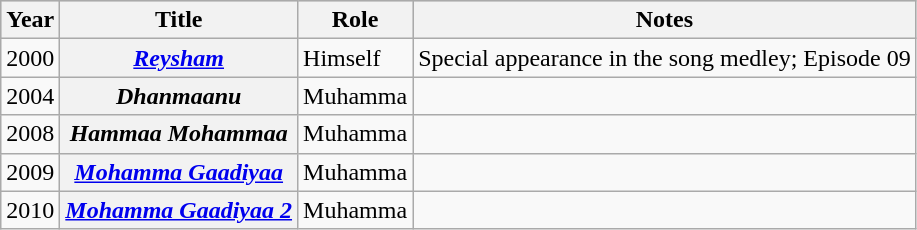<table class="wikitable sortable plainrowheaders">
<tr style="background:#ccc; text-align:center;">
<th scope="col">Year</th>
<th scope="col">Title</th>
<th scope="col">Role</th>
<th scope="col">Notes</th>
</tr>
<tr>
<td>2000</td>
<th scope="row"><em><a href='#'>Reysham</a></em></th>
<td>Himself</td>
<td>Special appearance in the song medley; Episode 09</td>
</tr>
<tr>
<td>2004</td>
<th scope="row"><em>Dhanmaanu</em></th>
<td>Muhamma</td>
<td></td>
</tr>
<tr>
<td>2008</td>
<th scope="row"><em>Hammaa Mohammaa</em></th>
<td>Muhamma</td>
<td></td>
</tr>
<tr>
<td>2009</td>
<th scope="row"><em><a href='#'>Mohamma Gaadiyaa</a></em></th>
<td>Muhamma</td>
<td></td>
</tr>
<tr>
<td>2010</td>
<th scope="row"><em><a href='#'>Mohamma Gaadiyaa 2</a></em></th>
<td>Muhamma</td>
<td></td>
</tr>
</table>
